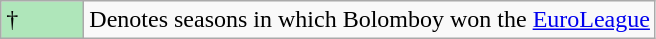<table class="wikitable">
<tr>
<td style="background:#AFE6BA; width:3em;">†</td>
<td>Denotes seasons in which Bolomboy won the <a href='#'>EuroLeague</a></td>
</tr>
</table>
